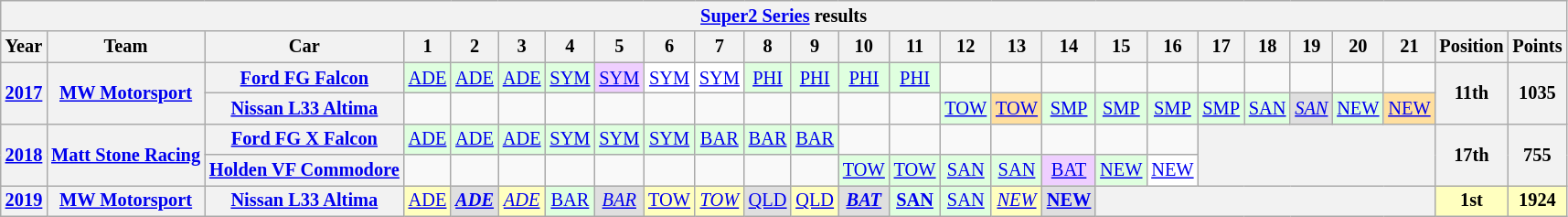<table class="wikitable" style="text-align:center; font-size:85%">
<tr>
<th colspan=45><a href='#'>Super2 Series</a> results</th>
</tr>
<tr>
<th>Year</th>
<th>Team</th>
<th>Car</th>
<th>1</th>
<th>2</th>
<th>3</th>
<th>4</th>
<th>5</th>
<th>6</th>
<th>7</th>
<th>8</th>
<th>9</th>
<th>10</th>
<th>11</th>
<th>12</th>
<th>13</th>
<th>14</th>
<th>15</th>
<th>16</th>
<th>17</th>
<th>18</th>
<th>19</th>
<th>20</th>
<th>21</th>
<th>Position</th>
<th>Points</th>
</tr>
<tr>
<th rowspan=2><a href='#'>2017</a></th>
<th rowspan=2><a href='#'>MW Motorsport</a></th>
<th><a href='#'>Ford FG Falcon</a></th>
<td style="background: #dfffdf"><a href='#'>ADE</a><br></td>
<td style="background: #dfffdf"><a href='#'>ADE</a><br></td>
<td style="background: #dfffdf"><a href='#'>ADE</a><br></td>
<td style="background: #dfffdf"><a href='#'>SYM</a><br></td>
<td style="background: #efcfff"><a href='#'>SYM</a><br></td>
<td style="background: #ffffff"><a href='#'>SYM</a><br></td>
<td style="background: #ffffff"><a href='#'>SYM</a><br></td>
<td style="background: #dfffdf"><a href='#'>PHI</a><br></td>
<td style="background: #dfffdf"><a href='#'>PHI</a><br></td>
<td style="background: #dfffdf"><a href='#'>PHI</a><br></td>
<td style="background: #dfffdf"><a href='#'>PHI</a><br></td>
<td></td>
<td></td>
<td></td>
<td></td>
<td></td>
<td></td>
<td></td>
<td></td>
<td></td>
<td></td>
<th rowspan=2>11th</th>
<th rowspan=2>1035</th>
</tr>
<tr>
<th><a href='#'>Nissan L33 Altima</a></th>
<td></td>
<td></td>
<td></td>
<td></td>
<td></td>
<td></td>
<td></td>
<td></td>
<td></td>
<td></td>
<td></td>
<td style="background: #dfffdf"><a href='#'>TOW</a><br></td>
<td style="background: #ffdf9f"><a href='#'>TOW</a><br></td>
<td style="background: #dfffdf"><a href='#'>SMP</a><br></td>
<td style="background: #dfffdf"><a href='#'>SMP</a><br></td>
<td style="background: #dfffdf"><a href='#'>SMP</a><br></td>
<td style="background: #dfffdf"><a href='#'>SMP</a><br></td>
<td style="background: #dfffdf"><a href='#'>SAN</a><br></td>
<td style="background: #dfdfdf"><em><a href='#'>SAN</a><br></em></td>
<td style="background: #dfffdf"><a href='#'>NEW</a><br></td>
<td style="background: #ffdf9f"><a href='#'>NEW</a><br></td>
</tr>
<tr>
<th rowspan=2><a href='#'>2018</a></th>
<th rowspan=2><a href='#'>Matt Stone Racing</a></th>
<th><a href='#'>Ford FG X Falcon</a></th>
<td style="background: #dfffdf"><a href='#'>ADE</a><br></td>
<td style="background: #dfffdf"><a href='#'>ADE</a><br></td>
<td style="background: #dfffdf"><a href='#'>ADE</a><br></td>
<td style="background: #dfffdf"><a href='#'>SYM</a><br></td>
<td style="background: #dfffdf"><a href='#'>SYM</a><br></td>
<td style="background: #dfffdf"><a href='#'>SYM</a><br></td>
<td style="background: #dfffdf"><a href='#'>BAR</a><br></td>
<td style="background: #dfffdf"><a href='#'>BAR</a><br></td>
<td style="background: #dfffdf"><a href='#'>BAR</a><br></td>
<td></td>
<td></td>
<td></td>
<td></td>
<td></td>
<td></td>
<td></td>
<th colspan=5 rowspan=2></th>
<th rowspan=2>17th</th>
<th rowspan=2>755</th>
</tr>
<tr>
<th><a href='#'>Holden VF Commodore</a></th>
<td></td>
<td></td>
<td></td>
<td></td>
<td></td>
<td></td>
<td></td>
<td></td>
<td></td>
<td style="background: #dfffdf"><a href='#'>TOW</a><br></td>
<td style="background: #dfffdf"><a href='#'>TOW</a><br></td>
<td style="background: #dfffdf"><a href='#'>SAN</a><br></td>
<td style="background: #dfffdf"><a href='#'>SAN</a><br></td>
<td style="background: #efcfff"><a href='#'>BAT</a><br></td>
<td style="background: #dfffdf"><a href='#'>NEW</a><br></td>
<td style="background: #ffffff"><a href='#'>NEW</a><br></td>
</tr>
<tr>
<th><a href='#'>2019</a></th>
<th nowrap><a href='#'>MW Motorsport</a></th>
<th nowrap><a href='#'>Nissan L33 Altima</a></th>
<td style="background: #ffffbf"><a href='#'>ADE</a><br></td>
<td style="background: #dfdfdf"><strong><em><a href='#'>ADE</a><br></em></strong></td>
<td style="background: #ffffbf"><em><a href='#'>ADE</a><br></em></td>
<td style="background: #dfffdf"><a href='#'>BAR</a><br></td>
<td style="background: #dfdfdf"><em><a href='#'>BAR</a><br></em></td>
<td style="background: #ffffbf"><a href='#'>TOW</a><br></td>
<td style="background: #ffffbf"><em><a href='#'>TOW</a><br></em></td>
<td style="background: #dfdfdf"><a href='#'>QLD</a><br></td>
<td style="background: #ffffbf"><a href='#'>QLD</a><br></td>
<td style="background: #dfdfdf"><strong><em><a href='#'>BAT</a><br></em></strong></td>
<td style="background: #dfffdf"><strong><a href='#'>SAN</a><br></strong></td>
<td style="background: #dfffdf"><a href='#'>SAN</a><br></td>
<td style="background: #ffffbf"><em><a href='#'>NEW</a><br></em></td>
<td style="background: #dfdfdf"><strong><a href='#'>NEW</a><br></strong></td>
<th colspan=7></th>
<th style=background:#ffffbf>1st</th>
<th style=background:#ffffbf>1924</th>
</tr>
</table>
